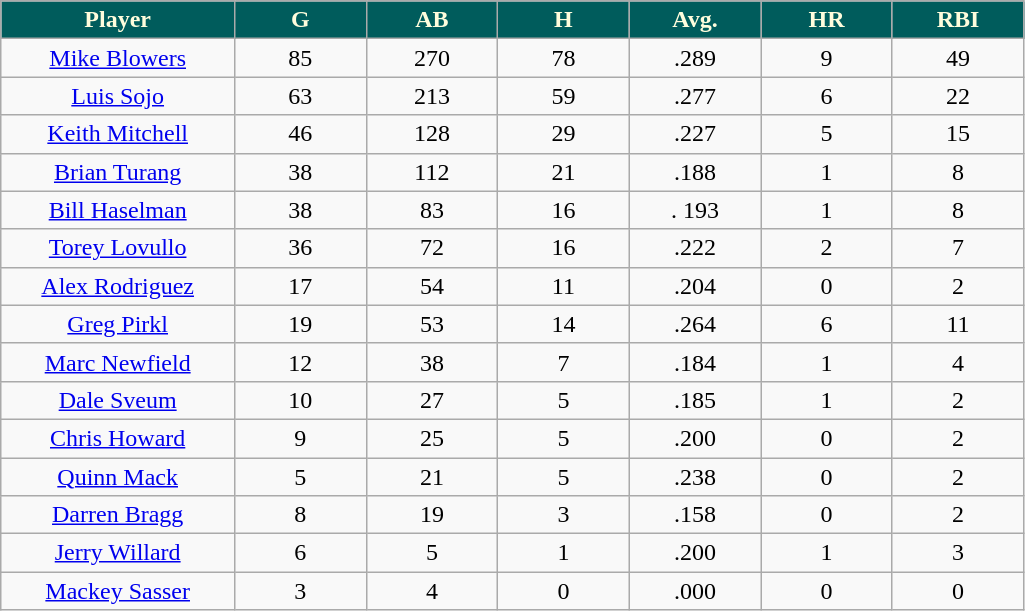<table class="wikitable sortable">
<tr align="center">
<th style=" background:#005c5c; color:#FFFDDD;" width="16%">Player</th>
<th style=" background:#005c5c; color:#FFFDDD;" width="9%">G</th>
<th style=" background:#005c5c; color:#FFFDDD;" width="9%">AB</th>
<th style=" background:#005c5c; color:#FFFDDD;" width="9%">H</th>
<th style=" background:#005c5c; color:#FFFDDD;" width="9%">Avg.</th>
<th style=" background:#005c5c; color:#FFFDDD;" width="9%">HR</th>
<th style=" background:#005c5c; color:#FFFDDD;" width="9%">RBI</th>
</tr>
<tr align="center">
<td><a href='#'>Mike Blowers</a></td>
<td>85</td>
<td>270</td>
<td>78</td>
<td>.289</td>
<td>9</td>
<td>49</td>
</tr>
<tr align="center">
<td><a href='#'>Luis Sojo</a></td>
<td>63</td>
<td>213</td>
<td>59</td>
<td>.277</td>
<td>6</td>
<td>22</td>
</tr>
<tr align="center">
<td><a href='#'>Keith Mitchell</a></td>
<td>46</td>
<td>128</td>
<td>29</td>
<td>.227</td>
<td>5</td>
<td>15</td>
</tr>
<tr align="center">
<td><a href='#'>Brian Turang</a></td>
<td>38</td>
<td>112</td>
<td>21</td>
<td>.188</td>
<td>1</td>
<td>8</td>
</tr>
<tr align="center">
<td><a href='#'>Bill Haselman</a></td>
<td>38</td>
<td>83</td>
<td>16</td>
<td>. 193</td>
<td>1</td>
<td>8</td>
</tr>
<tr align="center">
<td><a href='#'>Torey Lovullo</a></td>
<td>36</td>
<td>72</td>
<td>16</td>
<td>.222</td>
<td>2</td>
<td>7</td>
</tr>
<tr align="center">
<td><a href='#'>Alex Rodriguez</a></td>
<td>17</td>
<td>54</td>
<td>11</td>
<td>.204</td>
<td>0</td>
<td>2</td>
</tr>
<tr align="center">
<td><a href='#'>Greg Pirkl</a></td>
<td>19</td>
<td>53</td>
<td>14</td>
<td>.264</td>
<td>6</td>
<td>11</td>
</tr>
<tr align=center>
<td><a href='#'>Marc Newfield</a></td>
<td>12</td>
<td>38</td>
<td>7</td>
<td>.184</td>
<td>1</td>
<td>4</td>
</tr>
<tr align=center>
<td><a href='#'>Dale Sveum</a></td>
<td>10</td>
<td>27</td>
<td>5</td>
<td>.185</td>
<td>1</td>
<td>2</td>
</tr>
<tr align=center>
<td><a href='#'>Chris Howard</a></td>
<td>9</td>
<td>25</td>
<td>5</td>
<td>.200</td>
<td>0</td>
<td>2</td>
</tr>
<tr align=center>
<td><a href='#'>Quinn Mack</a></td>
<td>5</td>
<td>21</td>
<td>5</td>
<td>.238</td>
<td>0</td>
<td>2</td>
</tr>
<tr align=center>
<td><a href='#'>Darren Bragg</a></td>
<td>8</td>
<td>19</td>
<td>3</td>
<td>.158</td>
<td>0</td>
<td>2</td>
</tr>
<tr align=center>
<td><a href='#'>Jerry Willard</a></td>
<td>6</td>
<td>5</td>
<td>1</td>
<td>.200</td>
<td>1</td>
<td>3</td>
</tr>
<tr align=center>
<td><a href='#'>Mackey Sasser</a></td>
<td>3</td>
<td>4</td>
<td>0</td>
<td>.000</td>
<td>0</td>
<td>0</td>
</tr>
</table>
